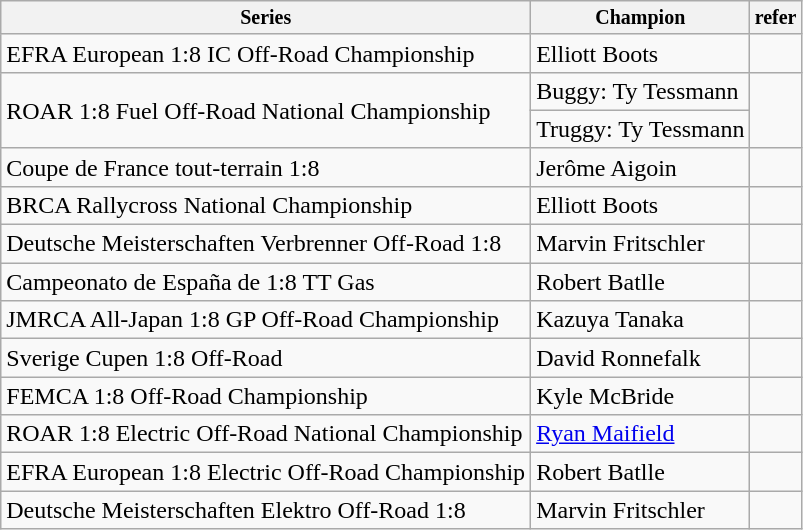<table class="wikitable">
<tr style="font-size:10pt;font-weight:bold">
<th>Series</th>
<th>Champion</th>
<th>refer</th>
</tr>
<tr>
<td>EFRA European 1:8 IC Off-Road Championship</td>
<td> Elliott Boots</td>
<td></td>
</tr>
<tr>
<td rowspan=2>ROAR 1:8 Fuel Off-Road National Championship</td>
<td>Buggy:  Ty Tessmann</td>
<td rowspan=2></td>
</tr>
<tr>
<td>Truggy:  Ty Tessmann</td>
</tr>
<tr>
<td>Coupe de France tout-terrain 1:8</td>
<td> Jerôme Aigoin</td>
<td></td>
</tr>
<tr>
<td>BRCA Rallycross National Championship</td>
<td> Elliott Boots</td>
<td></td>
</tr>
<tr>
<td>Deutsche Meisterschaften Verbrenner Off-Road 1:8</td>
<td> Marvin Fritschler</td>
<td></td>
</tr>
<tr>
<td>Campeonato de España de 1:8 TT Gas</td>
<td> Robert Batlle</td>
<td></td>
</tr>
<tr>
<td>JMRCA All-Japan 1:8 GP Off-Road Championship</td>
<td> Kazuya Tanaka</td>
<td></td>
</tr>
<tr>
<td>Sverige Cupen 1:8 Off-Road</td>
<td> David Ronnefalk</td>
<td></td>
</tr>
<tr>
<td>FEMCA 1:8 Off-Road Championship</td>
<td> Kyle McBride</td>
<td></td>
</tr>
<tr>
<td>ROAR 1:8 Electric Off-Road National Championship</td>
<td> <a href='#'>Ryan Maifield</a></td>
<td></td>
</tr>
<tr>
<td>EFRA European 1:8 Electric Off-Road Championship</td>
<td> Robert Batlle</td>
<td></td>
</tr>
<tr>
<td>Deutsche Meisterschaften Elektro Off-Road 1:8</td>
<td> Marvin Fritschler</td>
<td></td>
</tr>
</table>
